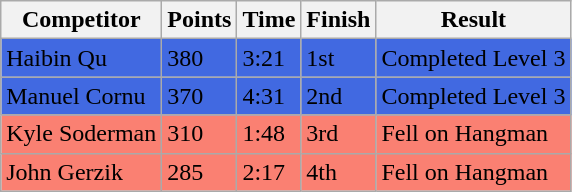<table class="wikitable sortable">
<tr>
<th nowrap="nowrap">Competitor</th>
<th>Points</th>
<th>Time</th>
<th>Finish</th>
<th>Result</th>
</tr>
<tr style=background:royalblue;>
<td> Haibin Qu</td>
<td>380</td>
<td>3:21</td>
<td>1st</td>
<td>Completed Level 3</td>
</tr>
<tr style=background:royalblue;>
<td> Manuel Cornu</td>
<td>370</td>
<td>4:31</td>
<td>2nd</td>
<td>Completed Level 3</td>
</tr>
<tr style="background-color:#fa8072">
<td>Kyle Soderman</td>
<td>310</td>
<td>1:48</td>
<td>3rd</td>
<td>Fell on Hangman</td>
</tr>
<tr style="background-color:#fa8072">
<td>John Gerzik</td>
<td>285</td>
<td>2:17</td>
<td>4th</td>
<td>Fell on Hangman</td>
</tr>
</table>
